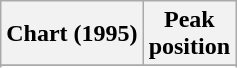<table class="wikitable sortable">
<tr>
<th align="left">Chart (1995)</th>
<th align="center">Peak<br>position</th>
</tr>
<tr>
</tr>
<tr>
</tr>
</table>
